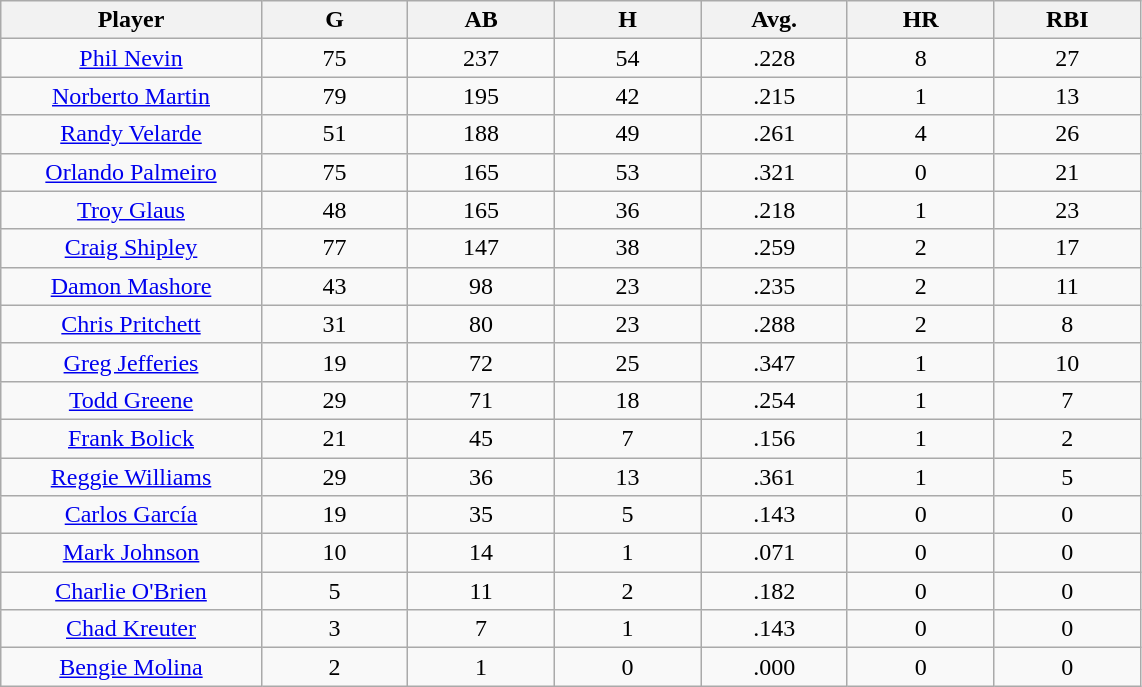<table class="wikitable sortable">
<tr>
<th bgcolor="#DDDDFF" width="16%">Player</th>
<th bgcolor="#DDDDFF" width="9%">G</th>
<th bgcolor="#DDDDFF" width="9%">AB</th>
<th bgcolor="#DDDDFF" width="9%">H</th>
<th bgcolor="#DDDDFF" width="9%">Avg.</th>
<th bgcolor="#DDDDFF" width="9%">HR</th>
<th bgcolor="#DDDDFF" width="9%">RBI</th>
</tr>
<tr align=center>
<td><a href='#'>Phil Nevin</a></td>
<td>75</td>
<td>237</td>
<td>54</td>
<td>.228</td>
<td>8</td>
<td>27</td>
</tr>
<tr align=center>
<td><a href='#'>Norberto Martin</a></td>
<td>79</td>
<td>195</td>
<td>42</td>
<td>.215</td>
<td>1</td>
<td>13</td>
</tr>
<tr align=center>
<td><a href='#'>Randy Velarde</a></td>
<td>51</td>
<td>188</td>
<td>49</td>
<td>.261</td>
<td>4</td>
<td>26</td>
</tr>
<tr align=center>
<td><a href='#'>Orlando Palmeiro</a></td>
<td>75</td>
<td>165</td>
<td>53</td>
<td>.321</td>
<td>0</td>
<td>21</td>
</tr>
<tr align=center>
<td><a href='#'>Troy Glaus</a></td>
<td>48</td>
<td>165</td>
<td>36</td>
<td>.218</td>
<td>1</td>
<td>23</td>
</tr>
<tr align=center>
<td><a href='#'>Craig Shipley</a></td>
<td>77</td>
<td>147</td>
<td>38</td>
<td>.259</td>
<td>2</td>
<td>17</td>
</tr>
<tr align=center>
<td><a href='#'>Damon Mashore</a></td>
<td>43</td>
<td>98</td>
<td>23</td>
<td>.235</td>
<td>2</td>
<td>11</td>
</tr>
<tr align=center>
<td><a href='#'>Chris Pritchett</a></td>
<td>31</td>
<td>80</td>
<td>23</td>
<td>.288</td>
<td>2</td>
<td>8</td>
</tr>
<tr align=center>
<td><a href='#'>Greg Jefferies</a></td>
<td>19</td>
<td>72</td>
<td>25</td>
<td>.347</td>
<td>1</td>
<td>10</td>
</tr>
<tr align=center>
<td><a href='#'>Todd Greene</a></td>
<td>29</td>
<td>71</td>
<td>18</td>
<td>.254</td>
<td>1</td>
<td>7</td>
</tr>
<tr align=center>
<td><a href='#'>Frank Bolick</a></td>
<td>21</td>
<td>45</td>
<td>7</td>
<td>.156</td>
<td>1</td>
<td>2</td>
</tr>
<tr align=center>
<td><a href='#'>Reggie Williams</a></td>
<td>29</td>
<td>36</td>
<td>13</td>
<td>.361</td>
<td>1</td>
<td>5</td>
</tr>
<tr align=center>
<td><a href='#'>Carlos García</a></td>
<td>19</td>
<td>35</td>
<td>5</td>
<td>.143</td>
<td>0</td>
<td>0</td>
</tr>
<tr align=center>
<td><a href='#'>Mark Johnson</a></td>
<td>10</td>
<td>14</td>
<td>1</td>
<td>.071</td>
<td>0</td>
<td>0</td>
</tr>
<tr align=center>
<td><a href='#'>Charlie O'Brien</a></td>
<td>5</td>
<td>11</td>
<td>2</td>
<td>.182</td>
<td>0</td>
<td>0</td>
</tr>
<tr align=center>
<td><a href='#'>Chad Kreuter</a></td>
<td>3</td>
<td>7</td>
<td>1</td>
<td>.143</td>
<td>0</td>
<td>0</td>
</tr>
<tr align=center>
<td><a href='#'>Bengie Molina</a></td>
<td>2</td>
<td>1</td>
<td>0</td>
<td>.000</td>
<td>0</td>
<td>0</td>
</tr>
</table>
